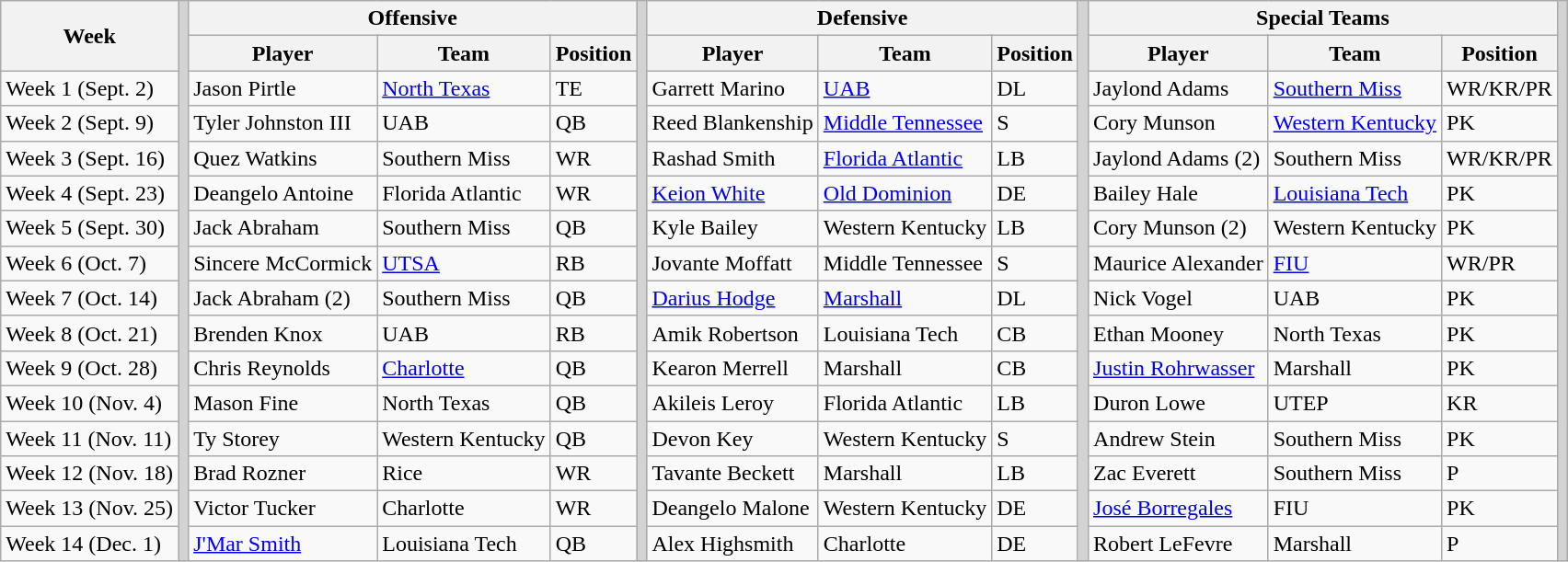<table class="wikitable" border="1">
<tr>
<th rowspan="2">Week</th>
<th rowSpan="16" style="background-color:lightgrey;"></th>
<th colspan="3">Offensive</th>
<th rowSpan="16" style="background-color:lightgrey;"></th>
<th colspan="3">Defensive</th>
<th rowSpan="16" style="background-color:lightgrey;"></th>
<th colspan="3">Special Teams</th>
<th rowSpan="16" style="background-color:lightgrey;"></th>
</tr>
<tr>
<th>Player</th>
<th>Team</th>
<th>Position</th>
<th>Player</th>
<th>Team</th>
<th>Position</th>
<th>Player</th>
<th>Team</th>
<th>Position</th>
</tr>
<tr>
<td>Week 1 (Sept. 2)</td>
<td>Jason Pirtle</td>
<td><a href='#'>North Texas</a></td>
<td>TE</td>
<td>Garrett Marino</td>
<td><a href='#'>UAB</a></td>
<td>DL</td>
<td>Jaylond Adams</td>
<td><a href='#'>Southern Miss</a></td>
<td>WR/KR/PR</td>
</tr>
<tr>
<td>Week 2 (Sept. 9)</td>
<td>Tyler Johnston III</td>
<td>UAB</td>
<td>QB</td>
<td>Reed Blankenship</td>
<td><a href='#'>Middle Tennessee</a></td>
<td>S</td>
<td>Cory Munson</td>
<td><a href='#'>Western Kentucky</a></td>
<td>PK</td>
</tr>
<tr>
<td>Week 3 (Sept. 16)</td>
<td>Quez Watkins</td>
<td>Southern Miss</td>
<td>WR</td>
<td>Rashad Smith</td>
<td><a href='#'>Florida Atlantic</a></td>
<td>LB</td>
<td>Jaylond Adams (2)</td>
<td>Southern Miss</td>
<td>WR/KR/PR</td>
</tr>
<tr>
<td>Week 4 (Sept. 23)</td>
<td>Deangelo Antoine</td>
<td>Florida Atlantic</td>
<td>WR</td>
<td><a href='#'>Keion White</a></td>
<td><a href='#'>Old Dominion</a></td>
<td>DE</td>
<td>Bailey Hale</td>
<td><a href='#'>Louisiana Tech</a></td>
<td>PK</td>
</tr>
<tr>
<td>Week 5 (Sept. 30)</td>
<td>Jack Abraham</td>
<td>Southern Miss</td>
<td>QB</td>
<td>Kyle Bailey</td>
<td>Western Kentucky</td>
<td>LB</td>
<td>Cory Munson (2)</td>
<td>Western Kentucky</td>
<td>PK</td>
</tr>
<tr>
<td>Week 6 (Oct. 7)</td>
<td>Sincere McCormick</td>
<td><a href='#'>UTSA</a></td>
<td>RB</td>
<td>Jovante Moffatt</td>
<td>Middle Tennessee</td>
<td>S</td>
<td>Maurice Alexander</td>
<td><a href='#'>FIU</a></td>
<td>WR/PR</td>
</tr>
<tr>
<td>Week 7 (Oct. 14)</td>
<td>Jack Abraham (2)</td>
<td>Southern Miss</td>
<td>QB</td>
<td><a href='#'>Darius Hodge</a></td>
<td><a href='#'>Marshall</a></td>
<td>DL</td>
<td>Nick Vogel</td>
<td>UAB</td>
<td>PK</td>
</tr>
<tr>
<td>Week 8 (Oct. 21)</td>
<td>Brenden Knox</td>
<td>UAB</td>
<td>RB</td>
<td>Amik Robertson</td>
<td>Louisiana Tech</td>
<td>CB</td>
<td>Ethan Mooney</td>
<td>North Texas</td>
<td>PK</td>
</tr>
<tr>
<td>Week 9 (Oct. 28)</td>
<td>Chris Reynolds</td>
<td><a href='#'>Charlotte</a></td>
<td>QB</td>
<td>Kearon Merrell</td>
<td>Marshall</td>
<td>CB</td>
<td><a href='#'>Justin Rohrwasser</a></td>
<td>Marshall</td>
<td>PK</td>
</tr>
<tr>
<td>Week 10 (Nov. 4)</td>
<td>Mason Fine</td>
<td>North Texas</td>
<td>QB</td>
<td>Akileis Leroy</td>
<td>Florida Atlantic</td>
<td>LB</td>
<td>Duron Lowe</td>
<td>UTEP</td>
<td>KR</td>
</tr>
<tr>
<td>Week 11 (Nov. 11)</td>
<td>Ty Storey</td>
<td>Western Kentucky</td>
<td>QB</td>
<td>Devon Key</td>
<td>Western Kentucky</td>
<td>S</td>
<td>Andrew Stein</td>
<td>Southern Miss</td>
<td>PK</td>
</tr>
<tr>
<td>Week 12 (Nov. 18)</td>
<td>Brad Rozner</td>
<td>Rice</td>
<td>WR</td>
<td>Tavante Beckett</td>
<td>Marshall</td>
<td>LB</td>
<td>Zac Everett</td>
<td>Southern Miss</td>
<td>P</td>
</tr>
<tr>
<td>Week 13 (Nov. 25)</td>
<td>Victor Tucker</td>
<td>Charlotte</td>
<td>WR</td>
<td>Deangelo Malone</td>
<td>Western Kentucky</td>
<td>DE</td>
<td><a href='#'>José Borregales</a></td>
<td>FIU</td>
<td>PK</td>
</tr>
<tr>
<td>Week 14 (Dec. 1)</td>
<td><a href='#'>J'Mar Smith</a></td>
<td>Louisiana Tech</td>
<td>QB</td>
<td>Alex Highsmith</td>
<td>Charlotte</td>
<td>DE</td>
<td>Robert LeFevre</td>
<td>Marshall</td>
<td>P</td>
</tr>
</table>
